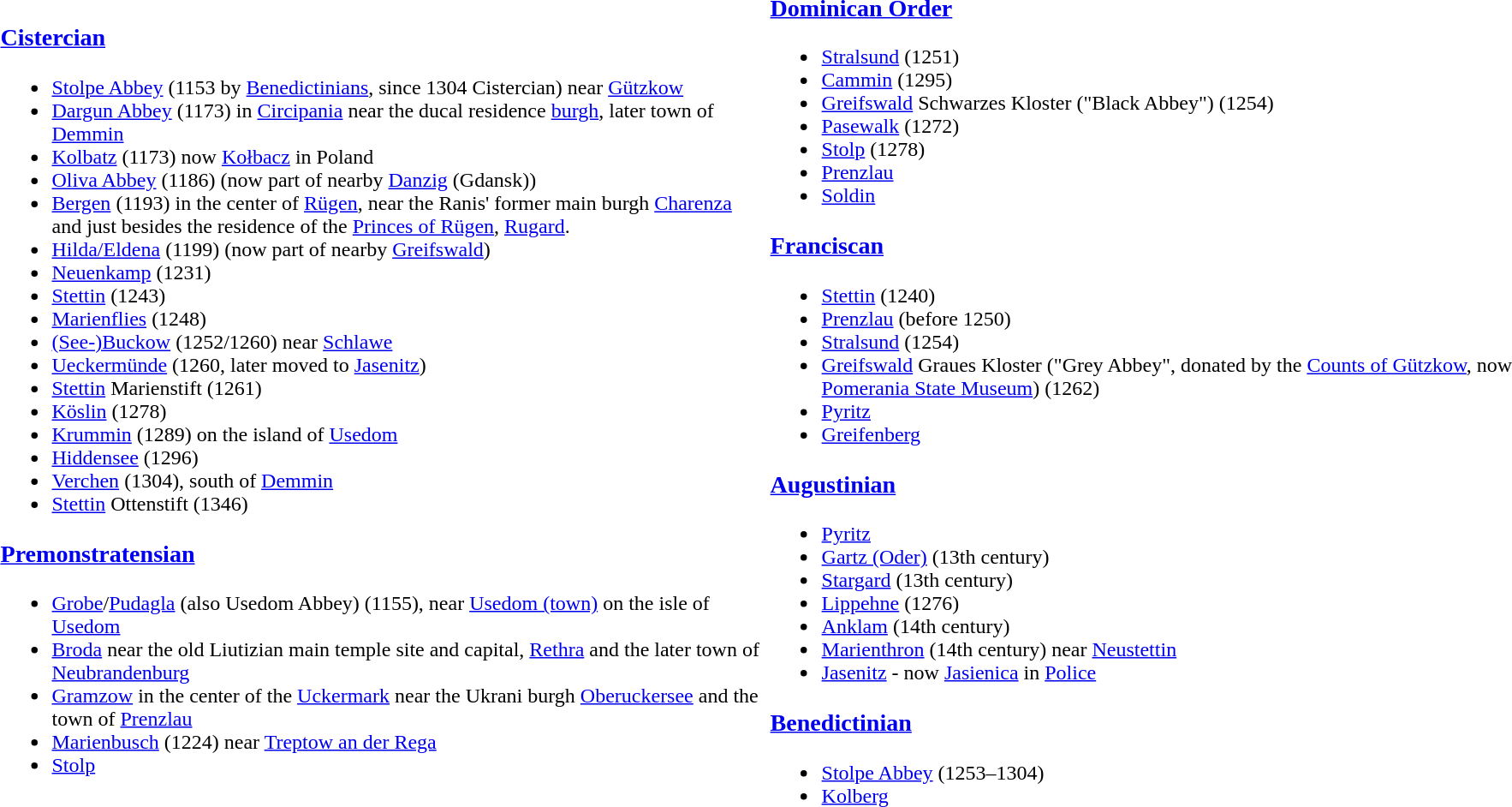<table width = "95%">
<tr>
<td width = "50%"><br><h3><a href='#'>Cistercian</a></h3><ul><li><a href='#'>Stolpe Abbey</a> (1153 by <a href='#'>Benedictinians</a>, since 1304 Cistercian) near <a href='#'>Gützkow</a></li><li><a href='#'>Dargun Abbey</a> (1173) in <a href='#'>Circipania</a> near the ducal residence <a href='#'>burgh</a>, later town of <a href='#'>Demmin</a></li><li><a href='#'>Kolbatz</a> (1173) now <a href='#'>Kołbacz</a> in Poland</li><li><a href='#'>Oliva Abbey</a> (1186) (now part of nearby <a href='#'>Danzig</a> (Gdansk))</li><li><a href='#'>Bergen</a> (1193) in the center of <a href='#'>Rügen</a>, near the Ranis' former main burgh <a href='#'>Charenza</a> and just besides the  residence of the <a href='#'>Princes of Rügen</a>, <a href='#'>Rugard</a>.</li><li><a href='#'>Hilda/Eldena</a> (1199) (now part of nearby <a href='#'>Greifswald</a>)</li><li><a href='#'>Neuenkamp</a> (1231)</li><li><a href='#'>Stettin</a> (1243)</li><li><a href='#'>Marienflies</a> (1248)</li><li><a href='#'>(See-)Buckow</a> (1252/1260) near <a href='#'>Schlawe</a></li><li><a href='#'>Ueckermünde</a> (1260, later moved to <a href='#'>Jasenitz</a>)</li><li><a href='#'>Stettin</a> Marienstift (1261)</li><li><a href='#'>Köslin</a> (1278)</li><li><a href='#'>Krummin</a> (1289) on the  island of <a href='#'>Usedom</a></li><li><a href='#'>Hiddensee</a> (1296)</li><li><a href='#'>Verchen</a> (1304), south of <a href='#'>Demmin</a></li><li><a href='#'>Stettin</a> Ottenstift (1346)</li></ul><h3><a href='#'>Premonstratensian</a></h3><ul><li><a href='#'>Grobe</a>/<a href='#'>Pudagla</a> (also Usedom Abbey) (1155), near <a href='#'>Usedom (town)</a> on the isle of <a href='#'>Usedom</a></li><li><a href='#'>Broda</a> near the old Liutizian main temple site and capital, <a href='#'>Rethra</a> and the later town of <a href='#'>Neubrandenburg</a></li><li><a href='#'>Gramzow</a> in the center of the <a href='#'>Uckermark</a> near the Ukrani burgh <a href='#'>Oberuckersee</a> and the town of <a href='#'>Prenzlau</a></li><li><a href='#'>Marienbusch</a> (1224) near <a href='#'>Treptow an der Rega</a></li><li><a href='#'>Stolp</a></li></ul></td>
<td width="50%"><br><h3><a href='#'>Dominican Order</a></h3><ul><li><a href='#'>Stralsund</a> (1251)</li><li><a href='#'>Cammin</a> (1295)</li><li><a href='#'>Greifswald</a> Schwarzes Kloster ("Black Abbey") (1254)</li><li><a href='#'>Pasewalk</a> (1272)</li><li><a href='#'>Stolp</a> (1278)</li><li><a href='#'>Prenzlau</a></li><li><a href='#'>Soldin</a></li></ul><h3><a href='#'>Franciscan</a></h3><ul><li><a href='#'>Stettin</a> (1240)</li><li><a href='#'>Prenzlau</a> (before 1250)</li><li><a href='#'>Stralsund</a> (1254)</li><li><a href='#'>Greifswald</a> Graues Kloster ("Grey Abbey", donated by the <a href='#'>Counts of Gützkow</a>, now <a href='#'>Pomerania State Museum</a>) (1262)</li><li><a href='#'>Pyritz</a></li><li><a href='#'>Greifenberg</a></li></ul><h3><a href='#'>Augustinian</a></h3><ul><li><a href='#'>Pyritz</a></li><li><a href='#'>Gartz (Oder)</a> (13th century)</li><li><a href='#'>Stargard</a> (13th century)</li><li><a href='#'>Lippehne</a> (1276)</li><li><a href='#'>Anklam</a> (14th century)</li><li><a href='#'>Marienthron</a> (14th century) near <a href='#'>Neustettin</a></li><li><a href='#'>Jasenitz</a> - now <a href='#'>Jasienica</a> in <a href='#'>Police</a></li></ul><h3><a href='#'>Benedictinian</a></h3><ul><li><a href='#'>Stolpe Abbey</a> (1253–1304)</li><li><a href='#'>Kolberg</a></li></ul></td>
</tr>
</table>
